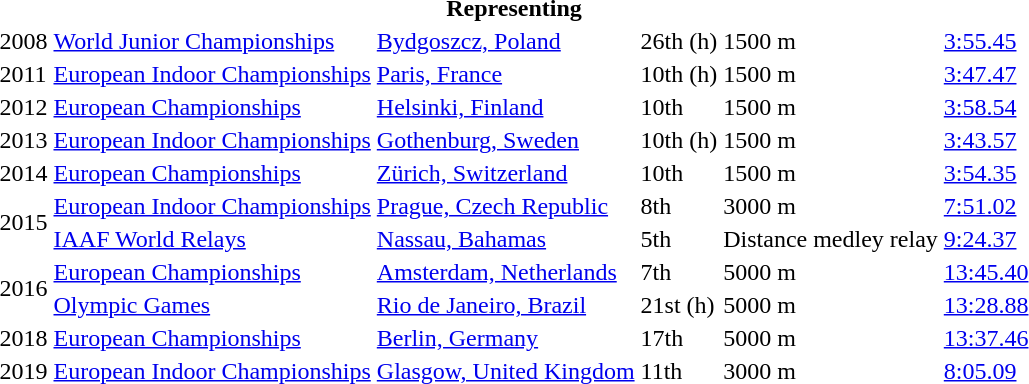<table>
<tr>
<th colspan="6">Representing </th>
</tr>
<tr>
<td>2008</td>
<td><a href='#'>World Junior Championships</a></td>
<td><a href='#'>Bydgoszcz, Poland</a></td>
<td>26th (h)</td>
<td>1500 m</td>
<td><a href='#'>3:55.45</a></td>
</tr>
<tr>
<td>2011</td>
<td><a href='#'>European Indoor Championships</a></td>
<td><a href='#'>Paris, France</a></td>
<td>10th (h)</td>
<td>1500 m</td>
<td><a href='#'>3:47.47</a></td>
</tr>
<tr>
<td>2012</td>
<td><a href='#'>European Championships</a></td>
<td><a href='#'>Helsinki, Finland</a></td>
<td>10th</td>
<td>1500 m</td>
<td><a href='#'>3:58.54</a></td>
</tr>
<tr>
<td>2013</td>
<td><a href='#'>European Indoor Championships</a></td>
<td><a href='#'>Gothenburg, Sweden</a></td>
<td>10th (h)</td>
<td>1500 m</td>
<td><a href='#'>3:43.57</a></td>
</tr>
<tr>
<td>2014</td>
<td><a href='#'>European Championships</a></td>
<td><a href='#'>Zürich, Switzerland</a></td>
<td>10th</td>
<td>1500 m</td>
<td><a href='#'>3:54.35</a></td>
</tr>
<tr>
<td rowspan=2>2015</td>
<td><a href='#'>European Indoor Championships</a></td>
<td><a href='#'>Prague, Czech Republic</a></td>
<td>8th</td>
<td>3000 m</td>
<td><a href='#'>7:51.02</a></td>
</tr>
<tr>
<td><a href='#'>IAAF World Relays</a></td>
<td><a href='#'>Nassau, Bahamas</a></td>
<td>5th</td>
<td>Distance medley relay</td>
<td><a href='#'>9:24.37</a></td>
</tr>
<tr>
<td rowspan=2>2016</td>
<td><a href='#'>European Championships</a></td>
<td><a href='#'>Amsterdam, Netherlands</a></td>
<td>7th</td>
<td>5000 m</td>
<td><a href='#'>13:45.40</a></td>
</tr>
<tr>
<td><a href='#'>Olympic Games</a></td>
<td><a href='#'>Rio de Janeiro, Brazil</a></td>
<td>21st (h)</td>
<td>5000 m</td>
<td><a href='#'>13:28.88</a></td>
</tr>
<tr>
<td>2018</td>
<td><a href='#'>European Championships</a></td>
<td><a href='#'>Berlin, Germany</a></td>
<td>17th</td>
<td>5000 m</td>
<td><a href='#'>13:37.46</a></td>
</tr>
<tr>
<td>2019</td>
<td><a href='#'>European Indoor Championships</a></td>
<td><a href='#'>Glasgow, United Kingdom</a></td>
<td>11th</td>
<td>3000 m</td>
<td><a href='#'>8:05.09</a></td>
</tr>
</table>
